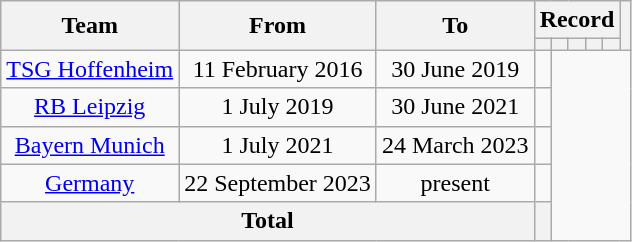<table class="wikitable" style="text-align: center;">
<tr>
<th rowspan="2">Team</th>
<th rowspan="2">From</th>
<th rowspan="2">To</th>
<th colspan="5">Record</th>
<th rowspan="2"></th>
</tr>
<tr>
<th></th>
<th></th>
<th></th>
<th></th>
<th></th>
</tr>
<tr>
<td><a href='#'>TSG Hoffenheim</a></td>
<td>11 February 2016</td>
<td>30 June 2019<br></td>
<td></td>
</tr>
<tr>
<td><a href='#'>RB Leipzig</a></td>
<td>1 July 2019</td>
<td>30 June 2021<br></td>
<td></td>
</tr>
<tr>
<td><a href='#'>Bayern Munich</a></td>
<td>1 July 2021</td>
<td>24 March 2023<br></td>
<td></td>
</tr>
<tr>
<td><a href='#'>Germany</a></td>
<td>22 September 2023</td>
<td>present<br></td>
<td></td>
</tr>
<tr>
<th colspan=3>Total<br></th>
<th></th>
</tr>
</table>
